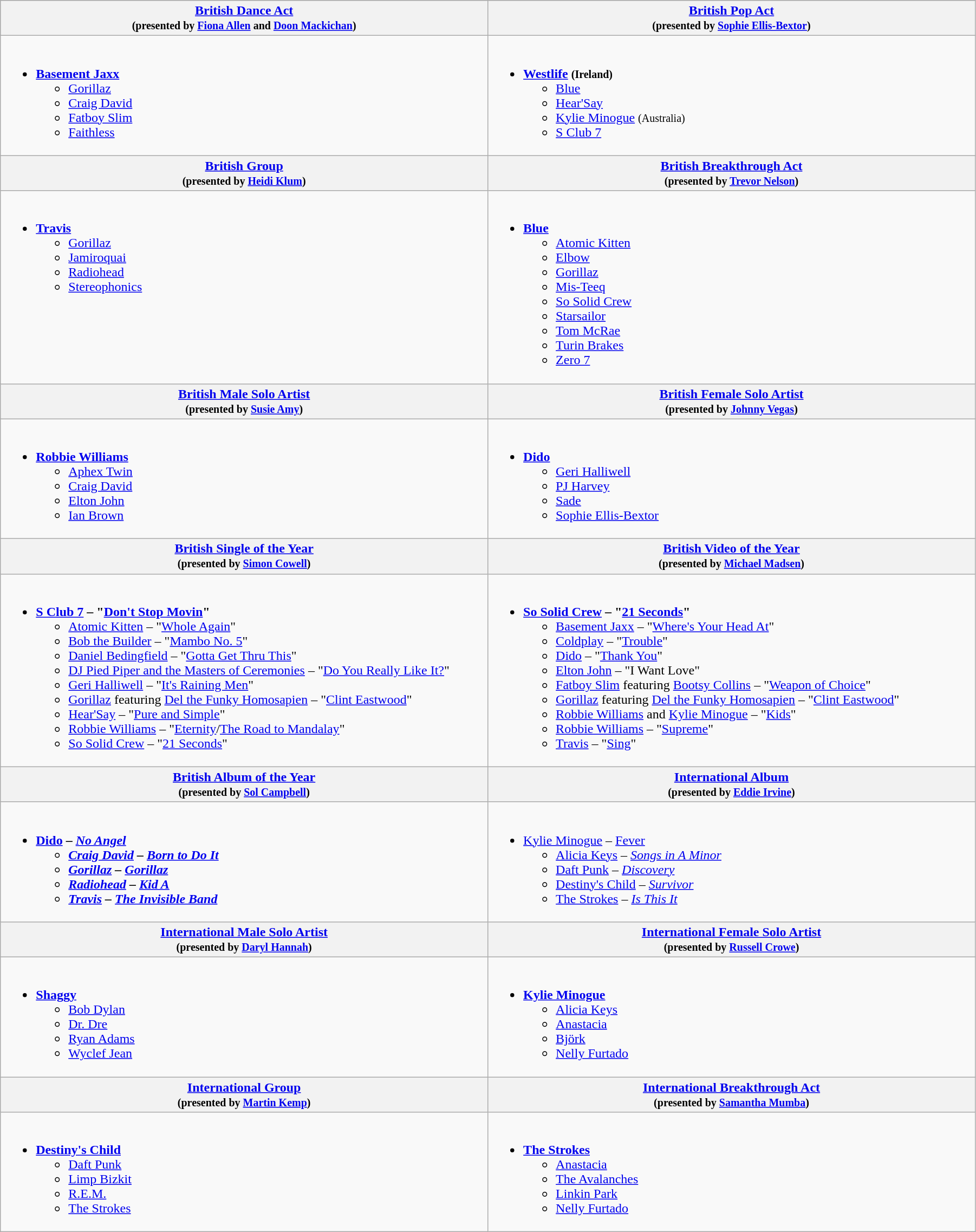<table class="wikitable" style="width:95%">
<tr bgcolor="#bebebe">
<th width="50%"><a href='#'>British Dance Act</a><br><small>(presented by <a href='#'>Fiona Allen</a> and <a href='#'>Doon Mackichan</a>)</small></th>
<th width="50%"><a href='#'>British Pop Act</a><br><small>(presented by <a href='#'>Sophie Ellis-Bextor</a>)</small></th>
</tr>
<tr>
<td valign="top"><br><ul><li><strong><a href='#'>Basement Jaxx</a></strong><ul><li><a href='#'>Gorillaz</a></li><li><a href='#'>Craig David</a></li><li><a href='#'>Fatboy Slim</a></li><li><a href='#'>Faithless</a></li></ul></li></ul></td>
<td valign="top"><br><ul><li><strong><a href='#'>Westlife</a> <small>(Ireland)</small></strong><ul><li><a href='#'>Blue</a></li><li><a href='#'>Hear'Say</a></li><li><a href='#'>Kylie Minogue</a> <small>(Australia)</small></li><li><a href='#'>S Club 7</a></li></ul></li></ul></td>
</tr>
<tr>
<th width="50%"><a href='#'>British Group</a><br><small>(presented by <a href='#'>Heidi Klum</a>)</small></th>
<th width="50%"><a href='#'>British Breakthrough Act</a><br><small>(presented by <a href='#'>Trevor Nelson</a>)</small></th>
</tr>
<tr>
<td valign="top"><br><ul><li><strong><a href='#'>Travis</a></strong><ul><li><a href='#'>Gorillaz</a></li><li><a href='#'>Jamiroquai</a></li><li><a href='#'>Radiohead</a></li><li><a href='#'>Stereophonics</a></li></ul></li></ul></td>
<td valign="top"><br><ul><li><strong><a href='#'>Blue</a></strong><ul><li><a href='#'>Atomic Kitten</a></li><li><a href='#'>Elbow</a></li><li><a href='#'>Gorillaz</a></li><li><a href='#'>Mis-Teeq</a></li><li><a href='#'>So Solid Crew</a></li><li><a href='#'>Starsailor</a></li><li><a href='#'>Tom McRae</a></li><li><a href='#'>Turin Brakes</a></li><li><a href='#'>Zero 7</a></li></ul></li></ul></td>
</tr>
<tr>
<th width="50%"><a href='#'>British Male Solo Artist</a><br><small>(presented by <a href='#'>Susie Amy</a>)</small></th>
<th width="50%"><a href='#'>British Female Solo Artist</a><br><small>(presented by <a href='#'>Johnny Vegas</a>)</small></th>
</tr>
<tr>
<td valign="top"><br><ul><li><strong><a href='#'>Robbie Williams</a></strong><ul><li><a href='#'>Aphex Twin</a></li><li><a href='#'>Craig David</a></li><li><a href='#'>Elton John</a></li><li><a href='#'>Ian Brown</a></li></ul></li></ul></td>
<td valign="top"><br><ul><li><strong><a href='#'>Dido</a></strong><ul><li><a href='#'>Geri Halliwell</a></li><li><a href='#'>PJ Harvey</a></li><li><a href='#'>Sade</a></li><li><a href='#'>Sophie Ellis-Bextor</a></li></ul></li></ul></td>
</tr>
<tr>
<th width="50%"><a href='#'>British Single of the Year</a><br><small>(presented by <a href='#'>Simon Cowell</a>)</small></th>
<th width="50%"><a href='#'>British Video of the Year</a><br><small>(presented by <a href='#'>Michael Madsen</a>)</small></th>
</tr>
<tr>
<td valign="top"><br><ul><li><strong><a href='#'>S Club 7</a> – "<a href='#'>Don't Stop Movin</a>"</strong><ul><li><a href='#'>Atomic Kitten</a> – "<a href='#'>Whole Again</a>"</li><li><a href='#'>Bob the Builder</a> – "<a href='#'>Mambo No. 5</a>"</li><li><a href='#'>Daniel Bedingfield</a> – "<a href='#'>Gotta Get Thru This</a>"</li><li><a href='#'>DJ Pied Piper and the Masters of Ceremonies</a> – "<a href='#'>Do You Really Like It?</a>"</li><li><a href='#'>Geri Halliwell</a> – "<a href='#'>It's Raining Men</a>"</li><li><a href='#'>Gorillaz</a> featuring <a href='#'>Del the Funky Homosapien</a> – "<a href='#'>Clint Eastwood</a>"</li><li><a href='#'>Hear'Say</a> – "<a href='#'>Pure and Simple</a>"</li><li><a href='#'>Robbie Williams</a> – "<a href='#'>Eternity</a>/<a href='#'>The Road to Mandalay</a>"</li><li><a href='#'>So Solid Crew</a> – "<a href='#'>21 Seconds</a>"</li></ul></li></ul></td>
<td valign="top"><br><ul><li><strong><a href='#'>So Solid Crew</a> – "<a href='#'>21 Seconds</a>"</strong><ul><li><a href='#'>Basement Jaxx</a> – "<a href='#'>Where's Your Head At</a>"</li><li><a href='#'>Coldplay</a> – "<a href='#'>Trouble</a>"</li><li><a href='#'>Dido</a> – "<a href='#'>Thank You</a>"</li><li><a href='#'>Elton John</a> – "I Want Love"</li><li><a href='#'>Fatboy Slim</a> featuring <a href='#'>Bootsy Collins</a> – "<a href='#'>Weapon of Choice</a>"</li><li><a href='#'>Gorillaz</a> featuring <a href='#'>Del the Funky Homosapien</a> – "<a href='#'>Clint Eastwood</a>"</li><li><a href='#'>Robbie Williams</a> and <a href='#'>Kylie Minogue</a> – "<a href='#'>Kids</a>"</li><li><a href='#'>Robbie Williams</a> – "<a href='#'>Supreme</a>"</li><li><a href='#'>Travis</a> – "<a href='#'>Sing</a>"</li></ul></li></ul></td>
</tr>
<tr>
<th width="50%"><a href='#'>British Album of the Year</a><br><small>(presented by <a href='#'>Sol Campbell</a>)</small></th>
<th width="50%"><a href='#'>International Album</a><br><small>(presented by <a href='#'>Eddie Irvine</a>)</small></th>
</tr>
<tr>
<td valign="top"><br><ul><li><strong><a href='#'>Dido</a> – <em><a href='#'>No Angel</a><strong><em><ul><li><a href='#'>Craig David</a> – </em><a href='#'>Born to Do It</a><em></li><li><a href='#'>Gorillaz</a> – </em><a href='#'>Gorillaz</a><em></li><li><a href='#'>Radiohead</a> – </em><a href='#'>Kid A</a><em></li><li><a href='#'>Travis</a> – </em><a href='#'>The Invisible Band</a><em></li></ul></li></ul></td>
<td valign="top"><br><ul><li></strong><a href='#'>Kylie Minogue</a> – </em><a href='#'>Fever</a></em></strong><ul><li><a href='#'>Alicia Keys</a> – <em><a href='#'>Songs in A Minor</a></em></li><li><a href='#'>Daft Punk</a> – <em><a href='#'>Discovery</a></em></li><li><a href='#'>Destiny's Child</a> – <em><a href='#'>Survivor</a></em></li><li><a href='#'>The Strokes</a> – <em><a href='#'>Is This It</a></em></li></ul></li></ul></td>
</tr>
<tr>
<th width="50%"><a href='#'>International Male Solo Artist</a><br><small>(presented by <a href='#'>Daryl Hannah</a>)</small></th>
<th width="50%"><a href='#'>International Female Solo Artist</a><br><small>(presented by <a href='#'>Russell Crowe</a>)</small></th>
</tr>
<tr>
<td valign="top"><br><ul><li><strong><a href='#'>Shaggy</a></strong><ul><li><a href='#'>Bob Dylan</a></li><li><a href='#'>Dr. Dre</a></li><li><a href='#'>Ryan Adams</a></li><li><a href='#'>Wyclef Jean</a></li></ul></li></ul></td>
<td valign="top"><br><ul><li><strong><a href='#'>Kylie Minogue</a></strong><ul><li><a href='#'>Alicia Keys</a></li><li><a href='#'>Anastacia</a></li><li><a href='#'>Björk</a></li><li><a href='#'>Nelly Furtado</a></li></ul></li></ul></td>
</tr>
<tr>
<th width="50%"><a href='#'>International Group</a><br><small>(presented by <a href='#'>Martin Kemp</a>)</small></th>
<th width="50%"><a href='#'>International Breakthrough Act</a><br><small>(presented by <a href='#'>Samantha Mumba</a>)</small></th>
</tr>
<tr>
<td valign="top"><br><ul><li><strong><a href='#'>Destiny's Child</a></strong><ul><li><a href='#'>Daft Punk</a></li><li><a href='#'>Limp Bizkit</a></li><li><a href='#'>R.E.M.</a></li><li><a href='#'>The Strokes</a></li></ul></li></ul></td>
<td valign="top"><br><ul><li><strong><a href='#'>The Strokes</a></strong><ul><li><a href='#'>Anastacia</a></li><li><a href='#'>The Avalanches</a></li><li><a href='#'>Linkin Park</a></li><li><a href='#'>Nelly Furtado</a></li></ul></li></ul></td>
</tr>
</table>
